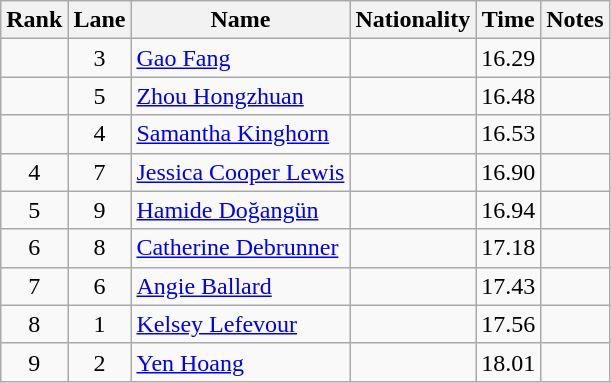<table class="wikitable sortable" style="text-align:center">
<tr>
<th>Rank</th>
<th>Lane</th>
<th>Name</th>
<th>Nationality</th>
<th>Time</th>
<th>Notes</th>
</tr>
<tr>
<td></td>
<td>3</td>
<td align="left"><a href='#'>Gao Fang</a></td>
<td align="left"></td>
<td>16.29</td>
<td></td>
</tr>
<tr>
<td></td>
<td>5</td>
<td align="left"><a href='#'>Zhou Hongzhuan</a></td>
<td align="left"></td>
<td>16.48</td>
<td></td>
</tr>
<tr>
<td></td>
<td>4</td>
<td align="left"><a href='#'>Samantha Kinghorn</a></td>
<td align="left"></td>
<td>16.53</td>
<td></td>
</tr>
<tr>
<td>4</td>
<td>7</td>
<td align="left"><a href='#'>Jessica Cooper Lewis</a></td>
<td align="left"></td>
<td>16.90</td>
<td></td>
</tr>
<tr>
<td>5</td>
<td>9</td>
<td align="left"><a href='#'>Hamide Doğangün</a></td>
<td align="left"></td>
<td>16.94</td>
<td></td>
</tr>
<tr>
<td>6</td>
<td>8</td>
<td align="left"><a href='#'>Catherine Debrunner</a></td>
<td align="left"></td>
<td>17.18</td>
<td></td>
</tr>
<tr>
<td>7</td>
<td>6</td>
<td align="left"><a href='#'>Angie Ballard</a></td>
<td align="left"></td>
<td>17.43</td>
<td></td>
</tr>
<tr>
<td>8</td>
<td>1</td>
<td align="left"><a href='#'>Kelsey Lefevour</a></td>
<td align="left"></td>
<td>17.56</td>
<td></td>
</tr>
<tr>
<td>9</td>
<td>2</td>
<td align="left"><a href='#'>Yen Hoang</a></td>
<td align="left"></td>
<td>18.01</td>
<td></td>
</tr>
</table>
